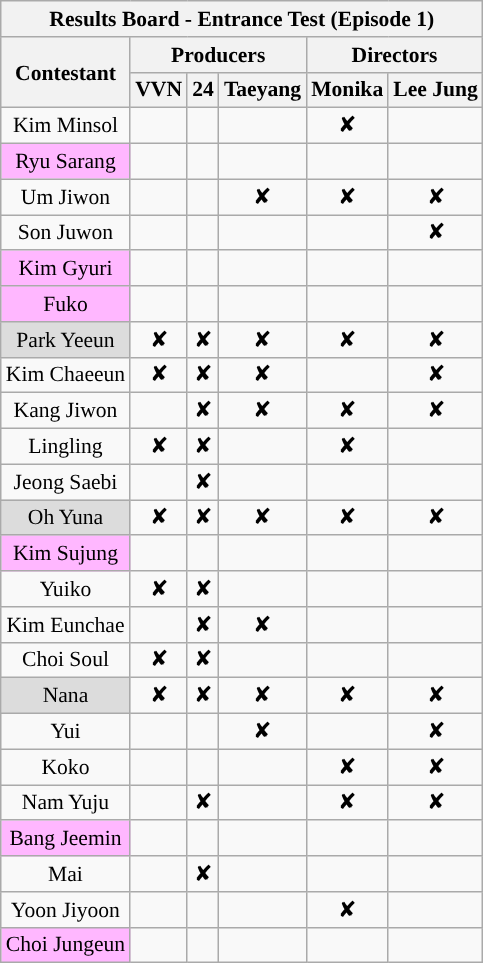<table class="wikitable mw-collapsible mw-collapsed" style="text-align:center; font-size:90%">
<tr style="text-align:left" |>
<th colspan="6">Results Board - Entrance Test (Episode 1)</th>
</tr>
<tr>
<th rowspan="2">Contestant</th>
<th colspan="3">Producers</th>
<th colspan="2">Directors</th>
</tr>
<tr>
<th>VVN</th>
<th>24</th>
<th>Taeyang</th>
<th>Monika</th>
<th>Lee Jung</th>
</tr>
<tr>
<td>Kim Minsol</td>
<td><strong></strong></td>
<td><strong></strong></td>
<td><strong></strong></td>
<td>✘</td>
<td><strong></strong></td>
</tr>
<tr>
<td style="background:#FFB7FF;">Ryu Sarang</td>
<td><strong></strong></td>
<td><strong></strong></td>
<td><strong></strong></td>
<td><strong></strong></td>
<td><strong></strong></td>
</tr>
<tr>
<td>Um Jiwon</td>
<td><strong></strong></td>
<td><strong></strong></td>
<td>✘</td>
<td>✘</td>
<td>✘</td>
</tr>
<tr>
<td>Son Juwon</td>
<td><strong></strong></td>
<td><strong></strong></td>
<td><strong></strong></td>
<td><strong></strong></td>
<td>✘</td>
</tr>
<tr>
<td style="background:#FFB7FF;">Kim Gyuri</td>
<td><strong></strong></td>
<td><strong></strong></td>
<td><strong></strong></td>
<td><strong></strong></td>
<td><strong></strong></td>
</tr>
<tr>
<td style="background:#FFB7FF;">Fuko</td>
<td><strong></strong></td>
<td><strong></strong></td>
<td><strong></strong></td>
<td><strong></strong></td>
<td><strong></strong></td>
</tr>
<tr>
<td style="background:#dcdcdc;">Park Yeeun</td>
<td>✘</td>
<td>✘</td>
<td>✘</td>
<td>✘</td>
<td>✘</td>
</tr>
<tr>
<td>Kim Chaeeun</td>
<td>✘</td>
<td>✘</td>
<td>✘</td>
<td><strong></strong></td>
<td>✘</td>
</tr>
<tr>
<td>Kang Jiwon</td>
<td><strong></strong></td>
<td>✘</td>
<td>✘</td>
<td>✘</td>
<td>✘</td>
</tr>
<tr>
<td>Lingling</td>
<td>✘</td>
<td>✘</td>
<td><strong></strong></td>
<td>✘</td>
<td><strong></strong></td>
</tr>
<tr>
<td>Jeong Saebi</td>
<td><strong></strong></td>
<td>✘</td>
<td><strong></strong></td>
<td><strong></strong></td>
<td><strong></strong></td>
</tr>
<tr>
<td style="background:#dcdcdc;">Oh Yuna</td>
<td>✘</td>
<td>✘</td>
<td>✘</td>
<td>✘</td>
<td>✘</td>
</tr>
<tr>
<td style="background:#FFB7FF;">Kim Sujung</td>
<td><strong></strong></td>
<td><strong></strong></td>
<td><strong></strong></td>
<td><strong></strong></td>
<td><strong></strong></td>
</tr>
<tr>
<td>Yuiko</td>
<td>✘</td>
<td>✘</td>
<td><strong></strong></td>
<td><strong></strong></td>
<td><strong></strong></td>
</tr>
<tr>
<td>Kim Eunchae</td>
<td><strong></strong></td>
<td>✘</td>
<td>✘</td>
<td><strong></strong></td>
<td><strong></strong></td>
</tr>
<tr>
<td>Choi Soul</td>
<td>✘</td>
<td>✘</td>
<td><strong></strong></td>
<td><strong></strong></td>
<td><strong></strong></td>
</tr>
<tr>
<td style="background:#dcdcdc;">Nana</td>
<td>✘</td>
<td>✘</td>
<td>✘</td>
<td>✘</td>
<td>✘</td>
</tr>
<tr>
<td>Yui</td>
<td><strong></strong></td>
<td><strong></strong></td>
<td>✘</td>
<td><strong></strong></td>
<td>✘</td>
</tr>
<tr>
<td>Koko</td>
<td><strong></strong></td>
<td><strong></strong></td>
<td><strong></strong></td>
<td>✘</td>
<td>✘</td>
</tr>
<tr>
<td>Nam Yuju</td>
<td><strong></strong></td>
<td>✘</td>
<td><strong></strong></td>
<td>✘</td>
<td>✘</td>
</tr>
<tr>
<td style="background:#FFB7FF;">Bang Jeemin</td>
<td><strong></strong></td>
<td><strong></strong></td>
<td><strong></strong></td>
<td><strong></strong></td>
<td><strong></strong></td>
</tr>
<tr>
<td>Mai</td>
<td><strong></strong></td>
<td>✘</td>
<td><strong></strong></td>
<td><strong></strong></td>
<td><strong></strong></td>
</tr>
<tr>
<td>Yoon Jiyoon</td>
<td><strong></strong></td>
<td><strong></strong></td>
<td><strong></strong></td>
<td>✘</td>
<td><strong></strong></td>
</tr>
<tr>
<td style="background:#FFB7FF;">Choi Jungeun</td>
<td><strong></strong></td>
<td><strong></strong></td>
<td><strong></strong></td>
<td><strong></strong></td>
<td><strong></strong></td>
</tr>
</table>
